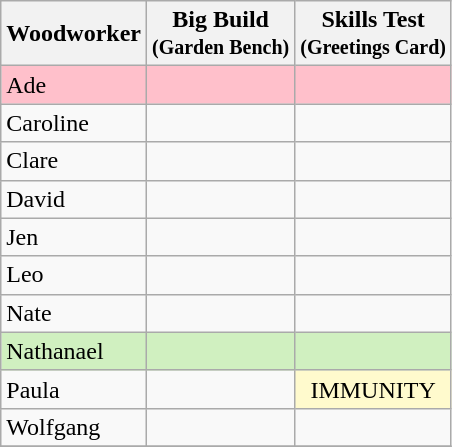<table class="wikitable" style="text-align:center;">
<tr>
<th>Woodworker</th>
<th>Big Build<br><small>(Garden Bench)</small></th>
<th>Skills Test<br><small>(Greetings Card)</small></th>
</tr>
<tr style="background:Pink;">
<td align="left">Ade</td>
<td align="left"></td>
<td></td>
</tr>
<tr>
<td align="left">Caroline</td>
<td align="left"></td>
<td></td>
</tr>
<tr>
<td align="left">Clare</td>
<td align="left"></td>
<td></td>
</tr>
<tr>
<td align="left">David</td>
<td align="left"></td>
<td></td>
</tr>
<tr>
<td align="left">Jen</td>
<td align="left"></td>
<td></td>
</tr>
<tr>
<td align="left">Leo</td>
<td align="left"></td>
<td></td>
</tr>
<tr>
<td align="left">Nate</td>
<td align="left"></td>
<td></td>
</tr>
<tr style="background:#d0f0c0;">
<td align="left">Nathanael</td>
<td align="left"></td>
<td></td>
</tr>
<tr>
<td align="left">Paula</td>
<td align="left"></td>
<td colspan="1" style="background:lemonchiffon;">IMMUNITY</td>
</tr>
<tr>
<td align="left">Wolfgang</td>
<td align="left"></td>
<td></td>
</tr>
<tr>
</tr>
</table>
